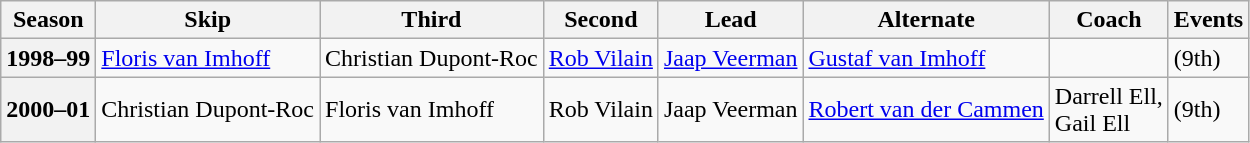<table class="wikitable">
<tr>
<th scope="col">Season</th>
<th scope="col">Skip</th>
<th scope="col">Third</th>
<th scope="col">Second</th>
<th scope="col">Lead</th>
<th scope="col">Alternate</th>
<th scope="col">Coach</th>
<th scope="col">Events</th>
</tr>
<tr>
<th scope="row">1998–99</th>
<td><a href='#'>Floris van Imhoff</a></td>
<td>Christian Dupont-Roc</td>
<td><a href='#'>Rob Vilain</a></td>
<td><a href='#'>Jaap Veerman</a></td>
<td><a href='#'>Gustaf van Imhoff</a></td>
<td></td>
<td> (9th)</td>
</tr>
<tr>
<th scope="row">2000–01</th>
<td>Christian Dupont-Roc</td>
<td>Floris van Imhoff</td>
<td>Rob Vilain</td>
<td>Jaap Veerman</td>
<td><a href='#'>Robert van der Cammen</a></td>
<td>Darrell Ell,<br>Gail Ell</td>
<td> (9th)</td>
</tr>
</table>
